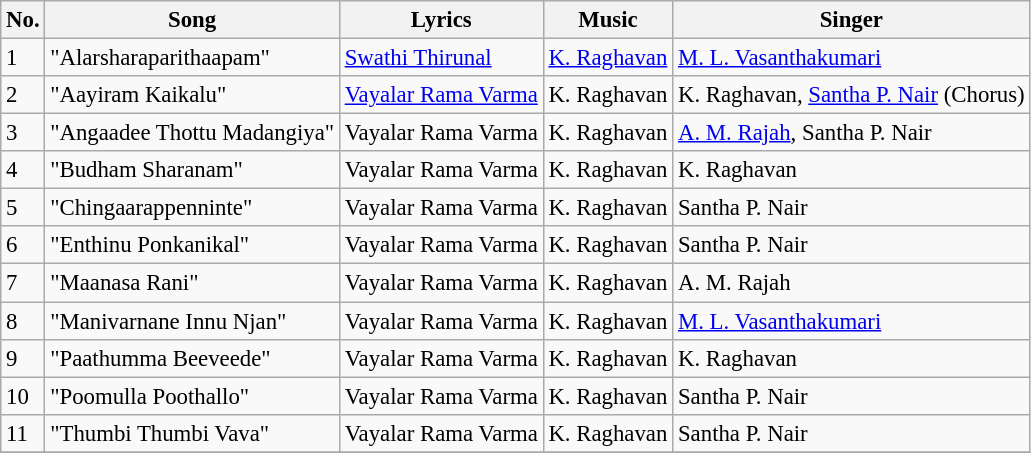<table class="wikitable" style="font-size:95%;">
<tr>
<th>No.</th>
<th>Song</th>
<th>Lyrics</th>
<th>Music</th>
<th>Singer</th>
</tr>
<tr>
<td>1</td>
<td>"Alarsharaparithaapam"</td>
<td><a href='#'>Swathi Thirunal</a></td>
<td><a href='#'>K. Raghavan</a></td>
<td><a href='#'>M. L. Vasanthakumari</a></td>
</tr>
<tr>
<td>2</td>
<td>"Aayiram Kaikalu"</td>
<td><a href='#'>Vayalar Rama Varma</a></td>
<td>K. Raghavan</td>
<td>K. Raghavan, <a href='#'>Santha P. Nair</a> (Chorus)</td>
</tr>
<tr>
<td>3</td>
<td>"Angaadee Thottu Madangiya"</td>
<td>Vayalar Rama Varma</td>
<td>K. Raghavan</td>
<td><a href='#'>A. M. Rajah</a>, Santha P. Nair</td>
</tr>
<tr>
<td>4</td>
<td>"Budham Sharanam"</td>
<td>Vayalar Rama Varma</td>
<td>K. Raghavan</td>
<td>K. Raghavan</td>
</tr>
<tr>
<td>5</td>
<td>"Chingaarappenninte"</td>
<td>Vayalar Rama Varma</td>
<td>K. Raghavan</td>
<td>Santha P. Nair</td>
</tr>
<tr>
<td>6</td>
<td>"Enthinu Ponkanikal"</td>
<td>Vayalar Rama Varma</td>
<td>K. Raghavan</td>
<td>Santha P. Nair</td>
</tr>
<tr>
<td>7</td>
<td>"Maanasa Rani"</td>
<td>Vayalar Rama Varma</td>
<td>K. Raghavan</td>
<td>A. M. Rajah</td>
</tr>
<tr>
<td>8</td>
<td>"Manivarnane Innu Njan"</td>
<td>Vayalar Rama Varma</td>
<td>K. Raghavan</td>
<td><a href='#'>M. L. Vasanthakumari</a></td>
</tr>
<tr>
<td>9</td>
<td>"Paathumma Beeveede"</td>
<td>Vayalar Rama Varma</td>
<td>K. Raghavan</td>
<td>K. Raghavan</td>
</tr>
<tr>
<td>10</td>
<td>"Poomulla Poothallo"</td>
<td>Vayalar Rama Varma</td>
<td>K. Raghavan</td>
<td>Santha P. Nair</td>
</tr>
<tr>
<td>11</td>
<td>"Thumbi Thumbi Vava"</td>
<td>Vayalar Rama Varma</td>
<td>K. Raghavan</td>
<td>Santha P. Nair</td>
</tr>
<tr>
</tr>
</table>
